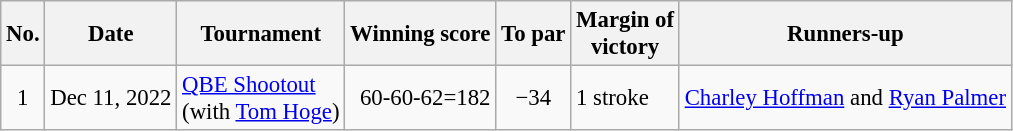<table class="wikitable" style="font-size:95%;">
<tr>
<th>No.</th>
<th>Date</th>
<th>Tournament</th>
<th>Winning score</th>
<th>To par</th>
<th>Margin of<br>victory</th>
<th>Runners-up</th>
</tr>
<tr>
<td align=center>1</td>
<td align=right>Dec 11, 2022</td>
<td><a href='#'>QBE Shootout</a><br>(with  <a href='#'>Tom Hoge</a>)</td>
<td align=right>60-60-62=182</td>
<td align=center>−34</td>
<td>1 stroke</td>
<td> <a href='#'>Charley Hoffman</a> and  <a href='#'>Ryan Palmer</a></td>
</tr>
</table>
